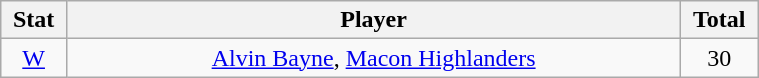<table class="wikitable" width="40%" style="text-align:center;">
<tr>
<th width="5%">Stat</th>
<th width="60%">Player</th>
<th width="5%">Total</th>
</tr>
<tr>
<td><a href='#'>W</a></td>
<td><a href='#'>Alvin Bayne</a>, <a href='#'>Macon Highlanders</a></td>
<td>30</td>
</tr>
</table>
